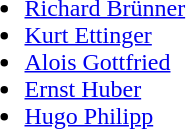<table>
<tr>
<td><br><ul><li><a href='#'>Richard Brünner</a></li><li><a href='#'>Kurt Ettinger</a></li><li><a href='#'>Alois Gottfried</a></li><li><a href='#'>Ernst Huber</a></li><li><a href='#'>Hugo Philipp</a></li></ul></td>
</tr>
</table>
